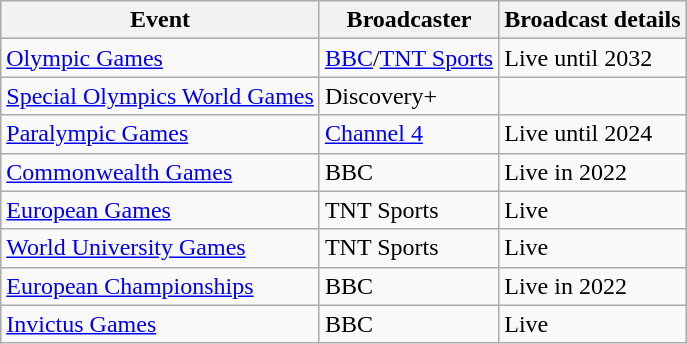<table class="wikitable sortable">
<tr>
<th>Event</th>
<th>Broadcaster</th>
<th>Broadcast details</th>
</tr>
<tr>
<td><a href='#'>Olympic Games</a></td>
<td><a href='#'>BBC</a>/<a href='#'>TNT Sports</a></td>
<td>Live until 2032</td>
</tr>
<tr>
<td><a href='#'>Special Olympics World Games</a></td>
<td>Discovery+</td>
</tr>
<tr>
<td><a href='#'>Paralympic Games</a></td>
<td><a href='#'>Channel 4</a></td>
<td>Live until 2024</td>
</tr>
<tr>
<td><a href='#'>Commonwealth Games</a></td>
<td>BBC</td>
<td>Live in 2022</td>
</tr>
<tr>
<td><a href='#'>European Games</a></td>
<td>TNT Sports</td>
<td>Live</td>
</tr>
<tr>
<td><a href='#'>World University Games</a></td>
<td>TNT Sports</td>
<td>Live</td>
</tr>
<tr>
<td><a href='#'>European Championships</a></td>
<td>BBC</td>
<td>Live in 2022</td>
</tr>
<tr>
<td><a href='#'>Invictus Games</a></td>
<td>BBC</td>
<td>Live</td>
</tr>
</table>
